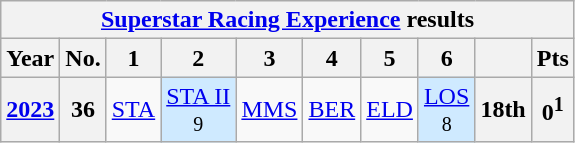<table class="wikitable" style="text-align:center">
<tr>
<th colspan=10><a href='#'>Superstar Racing Experience</a> results</th>
</tr>
<tr>
<th>Year</th>
<th>No.</th>
<th>1</th>
<th>2</th>
<th>3</th>
<th>4</th>
<th>5</th>
<th>6</th>
<th></th>
<th>Pts</th>
</tr>
<tr>
<th><a href='#'>2023</a></th>
<th>36</th>
<td><a href='#'>STA</a></td>
<td style="background:#CFEAFF;"><a href='#'>STA II</a><br><small>9</small></td>
<td><a href='#'>MMS</a></td>
<td><a href='#'>BER</a></td>
<td><a href='#'>ELD</a></td>
<td style="background:#CFEAFF;"><a href='#'>LOS</a><br><small>8</small></td>
<th>18th</th>
<th>0<sup>1</sup></th>
</tr>
</table>
